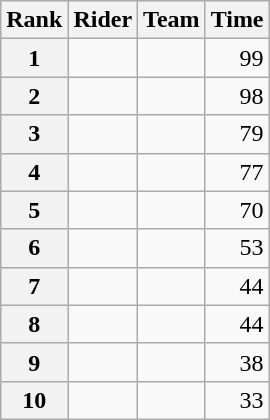<table class="wikitable">
<tr>
<th scope="col">Rank</th>
<th scope="col">Rider</th>
<th scope="col">Team</th>
<th scope="col">Time</th>
</tr>
<tr>
<th scope="row">1</th>
<td> </td>
<td></td>
<td style="text-align:right;">99</td>
</tr>
<tr>
<th scope="row">2</th>
<td></td>
<td></td>
<td style="text-align:right;">98</td>
</tr>
<tr>
<th scope="row">3</th>
<td></td>
<td></td>
<td style="text-align:right;">79</td>
</tr>
<tr>
<th scope="row">4</th>
<td></td>
<td></td>
<td style="text-align:right;">77</td>
</tr>
<tr>
<th scope="row">5</th>
<td></td>
<td></td>
<td style="text-align:right;">70</td>
</tr>
<tr>
<th scope="row">6</th>
<td></td>
<td></td>
<td style="text-align:right;">53</td>
</tr>
<tr>
<th scope="row">7</th>
<td></td>
<td></td>
<td style="text-align:right;">44</td>
</tr>
<tr>
<th scope="row">8</th>
<td></td>
<td></td>
<td style="text-align:right;">44</td>
</tr>
<tr>
<th scope="row">9</th>
<td></td>
<td></td>
<td style="text-align:right;">38</td>
</tr>
<tr>
<th scope="row">10</th>
<td></td>
<td></td>
<td style="text-align:right;">33</td>
</tr>
</table>
